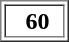<table border=1>
<tr>
<td>  <strong></strong> <strong>60</strong>  </td>
</tr>
</table>
